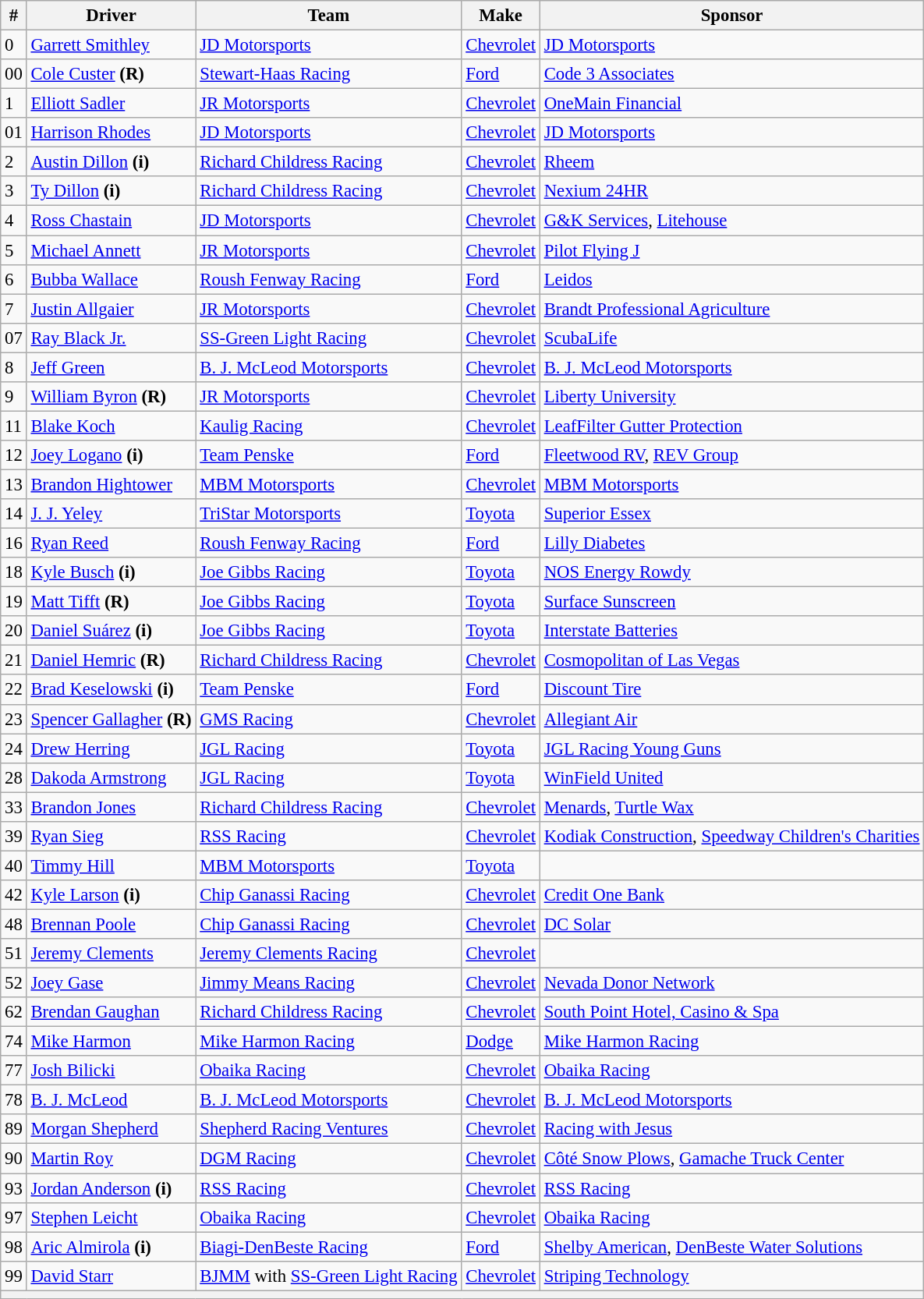<table class="wikitable" style="font-size:95%">
<tr>
<th>#</th>
<th>Driver</th>
<th>Team</th>
<th>Make</th>
<th>Sponsor</th>
</tr>
<tr>
<td>0</td>
<td><a href='#'>Garrett Smithley</a></td>
<td><a href='#'>JD Motorsports</a></td>
<td><a href='#'>Chevrolet</a></td>
<td><a href='#'>JD Motorsports</a></td>
</tr>
<tr>
<td>00</td>
<td><a href='#'>Cole Custer</a> <strong>(R)</strong></td>
<td><a href='#'>Stewart-Haas Racing</a></td>
<td><a href='#'>Ford</a></td>
<td><a href='#'>Code 3 Associates</a></td>
</tr>
<tr>
<td>1</td>
<td><a href='#'>Elliott Sadler</a></td>
<td><a href='#'>JR Motorsports</a></td>
<td><a href='#'>Chevrolet</a></td>
<td><a href='#'>OneMain Financial</a></td>
</tr>
<tr>
<td>01</td>
<td><a href='#'>Harrison Rhodes</a></td>
<td><a href='#'>JD Motorsports</a></td>
<td><a href='#'>Chevrolet</a></td>
<td><a href='#'>JD Motorsports</a></td>
</tr>
<tr>
<td>2</td>
<td><a href='#'>Austin Dillon</a> <strong>(i)</strong></td>
<td><a href='#'>Richard Childress Racing</a></td>
<td><a href='#'>Chevrolet</a></td>
<td><a href='#'>Rheem</a></td>
</tr>
<tr>
<td>3</td>
<td><a href='#'>Ty Dillon</a> <strong>(i)</strong></td>
<td><a href='#'>Richard Childress Racing</a></td>
<td><a href='#'>Chevrolet</a></td>
<td><a href='#'>Nexium 24HR</a></td>
</tr>
<tr>
<td>4</td>
<td><a href='#'>Ross Chastain</a></td>
<td><a href='#'>JD Motorsports</a></td>
<td><a href='#'>Chevrolet</a></td>
<td><a href='#'>G&K Services</a>, <a href='#'>Litehouse</a></td>
</tr>
<tr>
<td>5</td>
<td><a href='#'>Michael Annett</a></td>
<td><a href='#'>JR Motorsports</a></td>
<td><a href='#'>Chevrolet</a></td>
<td><a href='#'>Pilot Flying J</a></td>
</tr>
<tr>
<td>6</td>
<td><a href='#'>Bubba Wallace</a></td>
<td><a href='#'>Roush Fenway Racing</a></td>
<td><a href='#'>Ford</a></td>
<td><a href='#'>Leidos</a></td>
</tr>
<tr>
<td>7</td>
<td><a href='#'>Justin Allgaier</a></td>
<td><a href='#'>JR Motorsports</a></td>
<td><a href='#'>Chevrolet</a></td>
<td><a href='#'>Brandt Professional Agriculture</a></td>
</tr>
<tr>
<td>07</td>
<td><a href='#'>Ray Black Jr.</a></td>
<td><a href='#'>SS-Green Light Racing</a></td>
<td><a href='#'>Chevrolet</a></td>
<td><a href='#'>ScubaLife</a></td>
</tr>
<tr>
<td>8</td>
<td><a href='#'>Jeff Green</a></td>
<td><a href='#'>B. J. McLeod Motorsports</a></td>
<td><a href='#'>Chevrolet</a></td>
<td><a href='#'>B. J. McLeod Motorsports</a></td>
</tr>
<tr>
<td>9</td>
<td><a href='#'>William Byron</a> <strong>(R)</strong></td>
<td><a href='#'>JR Motorsports</a></td>
<td><a href='#'>Chevrolet</a></td>
<td><a href='#'>Liberty University</a></td>
</tr>
<tr>
<td>11</td>
<td><a href='#'>Blake Koch</a></td>
<td><a href='#'>Kaulig Racing</a></td>
<td><a href='#'>Chevrolet</a></td>
<td><a href='#'>LeafFilter Gutter Protection</a></td>
</tr>
<tr>
<td>12</td>
<td><a href='#'>Joey Logano</a> <strong>(i)</strong></td>
<td><a href='#'>Team Penske</a></td>
<td><a href='#'>Ford</a></td>
<td><a href='#'>Fleetwood RV</a>, <a href='#'>REV Group</a></td>
</tr>
<tr>
<td>13</td>
<td><a href='#'>Brandon Hightower</a></td>
<td><a href='#'>MBM Motorsports</a></td>
<td><a href='#'>Chevrolet</a></td>
<td><a href='#'>MBM Motorsports</a></td>
</tr>
<tr>
<td>14</td>
<td><a href='#'>J. J. Yeley</a></td>
<td><a href='#'>TriStar Motorsports</a></td>
<td><a href='#'>Toyota</a></td>
<td><a href='#'>Superior Essex</a></td>
</tr>
<tr>
<td>16</td>
<td><a href='#'>Ryan Reed</a></td>
<td><a href='#'>Roush Fenway Racing</a></td>
<td><a href='#'>Ford</a></td>
<td><a href='#'>Lilly Diabetes</a></td>
</tr>
<tr>
<td>18</td>
<td><a href='#'>Kyle Busch</a> <strong>(i)</strong></td>
<td><a href='#'>Joe Gibbs Racing</a></td>
<td><a href='#'>Toyota</a></td>
<td><a href='#'>NOS Energy Rowdy</a></td>
</tr>
<tr>
<td>19</td>
<td><a href='#'>Matt Tifft</a> <strong>(R)</strong></td>
<td><a href='#'>Joe Gibbs Racing</a></td>
<td><a href='#'>Toyota</a></td>
<td><a href='#'>Surface Sunscreen</a></td>
</tr>
<tr>
<td>20</td>
<td><a href='#'>Daniel Suárez</a> <strong>(i)</strong></td>
<td><a href='#'>Joe Gibbs Racing</a></td>
<td><a href='#'>Toyota</a></td>
<td><a href='#'>Interstate Batteries</a></td>
</tr>
<tr>
<td>21</td>
<td><a href='#'>Daniel Hemric</a> <strong>(R)</strong></td>
<td><a href='#'>Richard Childress Racing</a></td>
<td><a href='#'>Chevrolet</a></td>
<td><a href='#'>Cosmopolitan of Las Vegas</a></td>
</tr>
<tr>
<td>22</td>
<td><a href='#'>Brad Keselowski</a> <strong>(i)</strong></td>
<td><a href='#'>Team Penske</a></td>
<td><a href='#'>Ford</a></td>
<td><a href='#'>Discount Tire</a></td>
</tr>
<tr>
<td>23</td>
<td><a href='#'>Spencer Gallagher</a> <strong>(R)</strong></td>
<td><a href='#'>GMS Racing</a></td>
<td><a href='#'>Chevrolet</a></td>
<td><a href='#'>Allegiant Air</a></td>
</tr>
<tr>
<td>24</td>
<td><a href='#'>Drew Herring</a></td>
<td><a href='#'>JGL Racing</a></td>
<td><a href='#'>Toyota</a></td>
<td><a href='#'>JGL Racing Young Guns</a></td>
</tr>
<tr>
<td>28</td>
<td><a href='#'>Dakoda Armstrong</a></td>
<td><a href='#'>JGL Racing</a></td>
<td><a href='#'>Toyota</a></td>
<td><a href='#'>WinField United</a></td>
</tr>
<tr>
<td>33</td>
<td><a href='#'>Brandon Jones</a></td>
<td><a href='#'>Richard Childress Racing</a></td>
<td><a href='#'>Chevrolet</a></td>
<td><a href='#'>Menards</a>, <a href='#'>Turtle Wax</a></td>
</tr>
<tr>
<td>39</td>
<td><a href='#'>Ryan Sieg</a></td>
<td><a href='#'>RSS Racing</a></td>
<td><a href='#'>Chevrolet</a></td>
<td><a href='#'>Kodiak Construction</a>, <a href='#'>Speedway Children's Charities</a></td>
</tr>
<tr>
<td>40</td>
<td><a href='#'>Timmy Hill</a></td>
<td><a href='#'>MBM Motorsports</a></td>
<td><a href='#'>Toyota</a></td>
<td></td>
</tr>
<tr>
<td>42</td>
<td><a href='#'>Kyle Larson</a> <strong>(i)</strong></td>
<td><a href='#'>Chip Ganassi Racing</a></td>
<td><a href='#'>Chevrolet</a></td>
<td><a href='#'>Credit One Bank</a></td>
</tr>
<tr>
<td>48</td>
<td><a href='#'>Brennan Poole</a></td>
<td><a href='#'>Chip Ganassi Racing</a></td>
<td><a href='#'>Chevrolet</a></td>
<td><a href='#'>DC Solar</a></td>
</tr>
<tr>
<td>51</td>
<td><a href='#'>Jeremy Clements</a></td>
<td><a href='#'>Jeremy Clements Racing</a></td>
<td><a href='#'>Chevrolet</a></td>
<td></td>
</tr>
<tr>
<td>52</td>
<td><a href='#'>Joey Gase</a></td>
<td><a href='#'>Jimmy Means Racing</a></td>
<td><a href='#'>Chevrolet</a></td>
<td><a href='#'>Nevada Donor Network</a></td>
</tr>
<tr>
<td>62</td>
<td><a href='#'>Brendan Gaughan</a></td>
<td><a href='#'>Richard Childress Racing</a></td>
<td><a href='#'>Chevrolet</a></td>
<td><a href='#'>South Point Hotel, Casino & Spa</a></td>
</tr>
<tr>
<td>74</td>
<td><a href='#'>Mike Harmon</a></td>
<td><a href='#'>Mike Harmon Racing</a></td>
<td><a href='#'>Dodge</a></td>
<td><a href='#'>Mike Harmon Racing</a></td>
</tr>
<tr>
<td>77</td>
<td><a href='#'>Josh Bilicki</a></td>
<td><a href='#'>Obaika Racing</a></td>
<td><a href='#'>Chevrolet</a></td>
<td><a href='#'>Obaika Racing</a></td>
</tr>
<tr>
<td>78</td>
<td><a href='#'>B. J. McLeod</a></td>
<td><a href='#'>B. J. McLeod Motorsports</a></td>
<td><a href='#'>Chevrolet</a></td>
<td><a href='#'>B. J. McLeod Motorsports</a></td>
</tr>
<tr>
<td>89</td>
<td><a href='#'>Morgan Shepherd</a></td>
<td><a href='#'>Shepherd Racing Ventures</a></td>
<td><a href='#'>Chevrolet</a></td>
<td><a href='#'>Racing with Jesus</a></td>
</tr>
<tr>
<td>90</td>
<td><a href='#'>Martin Roy</a></td>
<td><a href='#'>DGM Racing</a></td>
<td><a href='#'>Chevrolet</a></td>
<td><a href='#'>Côté Snow Plows</a>, <a href='#'>Gamache Truck Center</a></td>
</tr>
<tr>
<td>93</td>
<td><a href='#'>Jordan Anderson</a> <strong>(i)</strong></td>
<td><a href='#'>RSS Racing</a></td>
<td><a href='#'>Chevrolet</a></td>
<td><a href='#'>RSS Racing</a></td>
</tr>
<tr>
<td>97</td>
<td><a href='#'>Stephen Leicht</a></td>
<td><a href='#'>Obaika Racing</a></td>
<td><a href='#'>Chevrolet</a></td>
<td><a href='#'>Obaika Racing</a></td>
</tr>
<tr>
<td>98</td>
<td><a href='#'>Aric Almirola</a> <strong>(i)</strong></td>
<td><a href='#'>Biagi-DenBeste Racing</a></td>
<td><a href='#'>Ford</a></td>
<td><a href='#'>Shelby American</a>, <a href='#'>DenBeste Water Solutions</a></td>
</tr>
<tr>
<td>99</td>
<td><a href='#'>David Starr</a></td>
<td><a href='#'>BJMM</a> with <a href='#'>SS-Green Light Racing</a></td>
<td><a href='#'>Chevrolet</a></td>
<td><a href='#'>Striping Technology</a></td>
</tr>
<tr>
<th colspan="5"></th>
</tr>
</table>
